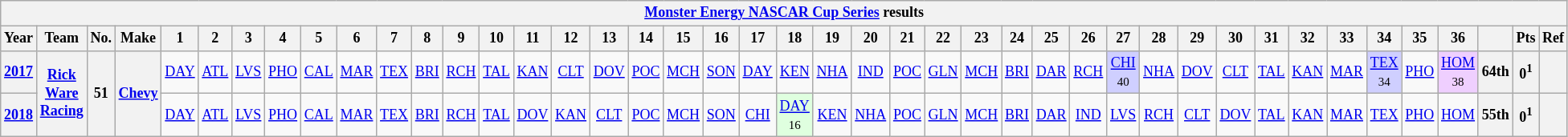<table class="wikitable" style="text-align:center; font-size:75%">
<tr>
<th colspan=45><a href='#'>Monster Energy NASCAR Cup Series</a> results</th>
</tr>
<tr>
<th>Year</th>
<th>Team</th>
<th>No.</th>
<th>Make</th>
<th>1</th>
<th>2</th>
<th>3</th>
<th>4</th>
<th>5</th>
<th>6</th>
<th>7</th>
<th>8</th>
<th>9</th>
<th>10</th>
<th>11</th>
<th>12</th>
<th>13</th>
<th>14</th>
<th>15</th>
<th>16</th>
<th>17</th>
<th>18</th>
<th>19</th>
<th>20</th>
<th>21</th>
<th>22</th>
<th>23</th>
<th>24</th>
<th>25</th>
<th>26</th>
<th>27</th>
<th>28</th>
<th>29</th>
<th>30</th>
<th>31</th>
<th>32</th>
<th>33</th>
<th>34</th>
<th>35</th>
<th>36</th>
<th></th>
<th>Pts</th>
<th>Ref</th>
</tr>
<tr>
<th><a href='#'>2017</a></th>
<th rowspan=2><a href='#'>Rick Ware Racing</a></th>
<th rowspan=2>51</th>
<th rowspan=2><a href='#'>Chevy</a></th>
<td><a href='#'>DAY</a></td>
<td><a href='#'>ATL</a></td>
<td><a href='#'>LVS</a></td>
<td><a href='#'>PHO</a></td>
<td><a href='#'>CAL</a></td>
<td><a href='#'>MAR</a></td>
<td><a href='#'>TEX</a></td>
<td><a href='#'>BRI</a></td>
<td><a href='#'>RCH</a></td>
<td><a href='#'>TAL</a></td>
<td><a href='#'>KAN</a></td>
<td><a href='#'>CLT</a></td>
<td><a href='#'>DOV</a></td>
<td><a href='#'>POC</a></td>
<td><a href='#'>MCH</a></td>
<td><a href='#'>SON</a></td>
<td><a href='#'>DAY</a></td>
<td><a href='#'>KEN</a></td>
<td><a href='#'>NHA</a></td>
<td><a href='#'>IND</a></td>
<td><a href='#'>POC</a></td>
<td><a href='#'>GLN</a></td>
<td><a href='#'>MCH</a></td>
<td><a href='#'>BRI</a></td>
<td><a href='#'>DAR</a></td>
<td><a href='#'>RCH</a></td>
<td style="background:#CFCFFF;"><a href='#'>CHI</a><br><small>40</small></td>
<td><a href='#'>NHA</a></td>
<td><a href='#'>DOV</a></td>
<td><a href='#'>CLT</a></td>
<td><a href='#'>TAL</a></td>
<td><a href='#'>KAN</a></td>
<td><a href='#'>MAR</a></td>
<td style="background:#CFCFFF;"><a href='#'>TEX</a><br><small>34</small></td>
<td><a href='#'>PHO</a></td>
<td style="background:#EFCFFF;"><a href='#'>HOM</a><br><small>38</small></td>
<th>64th</th>
<th>0<sup>1</sup></th>
<th></th>
</tr>
<tr>
<th><a href='#'>2018</a></th>
<td><a href='#'>DAY</a></td>
<td><a href='#'>ATL</a></td>
<td><a href='#'>LVS</a></td>
<td><a href='#'>PHO</a></td>
<td><a href='#'>CAL</a></td>
<td><a href='#'>MAR</a></td>
<td><a href='#'>TEX</a></td>
<td><a href='#'>BRI</a></td>
<td><a href='#'>RCH</a></td>
<td><a href='#'>TAL</a></td>
<td><a href='#'>DOV</a></td>
<td><a href='#'>KAN</a></td>
<td><a href='#'>CLT</a></td>
<td><a href='#'>POC</a></td>
<td><a href='#'>MCH</a></td>
<td><a href='#'>SON</a></td>
<td><a href='#'>CHI</a></td>
<td style="background:#DFFFDF;"><a href='#'>DAY</a><br><small>16</small></td>
<td><a href='#'>KEN</a></td>
<td><a href='#'>NHA</a></td>
<td><a href='#'>POC</a></td>
<td><a href='#'>GLN</a></td>
<td><a href='#'>MCH</a></td>
<td><a href='#'>BRI</a></td>
<td><a href='#'>DAR</a></td>
<td><a href='#'>IND</a></td>
<td><a href='#'>LVS</a></td>
<td><a href='#'>RCH</a></td>
<td><a href='#'>CLT</a></td>
<td><a href='#'>DOV</a></td>
<td><a href='#'>TAL</a></td>
<td><a href='#'>KAN</a></td>
<td><a href='#'>MAR</a></td>
<td><a href='#'>TEX</a></td>
<td><a href='#'>PHO</a></td>
<td><a href='#'>HOM</a></td>
<th>55th</th>
<th>0<sup>1</sup></th>
<th></th>
</tr>
</table>
